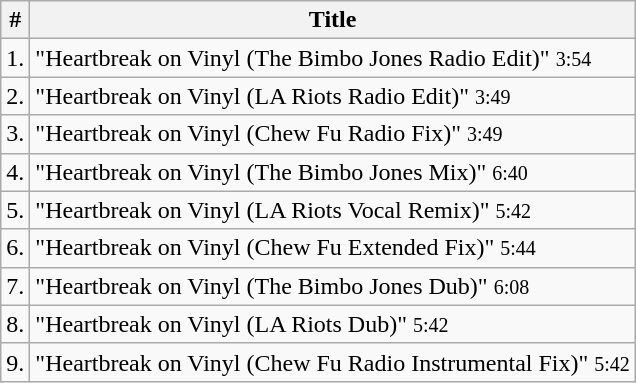<table class="wikitable">
<tr>
<th>#</th>
<th>Title</th>
</tr>
<tr>
<td>1.</td>
<td>"Heartbreak on Vinyl (The Bimbo Jones Radio Edit)" <small>3:54</small></td>
</tr>
<tr>
<td>2.</td>
<td>"Heartbreak on Vinyl (LA Riots Radio Edit)" <small>3:49</small></td>
</tr>
<tr>
<td>3.</td>
<td>"Heartbreak on Vinyl (Chew Fu Radio Fix)" <small>3:49</small></td>
</tr>
<tr>
<td>4.</td>
<td>"Heartbreak on Vinyl (The Bimbo Jones Mix)" <small>6:40</small></td>
</tr>
<tr>
<td>5.</td>
<td>"Heartbreak on Vinyl (LA Riots Vocal Remix)" <small>5:42</small></td>
</tr>
<tr>
<td>6.</td>
<td>"Heartbreak on Vinyl (Chew Fu Extended Fix)" <small>5:44</small></td>
</tr>
<tr>
<td>7.</td>
<td>"Heartbreak on Vinyl (The Bimbo Jones Dub)" <small>6:08</small></td>
</tr>
<tr>
<td>8.</td>
<td>"Heartbreak on Vinyl (LA Riots Dub)" <small>5:42</small></td>
</tr>
<tr>
<td>9.</td>
<td>"Heartbreak on Vinyl (Chew Fu Radio Instrumental Fix)" <small>5:42</small></td>
</tr>
</table>
